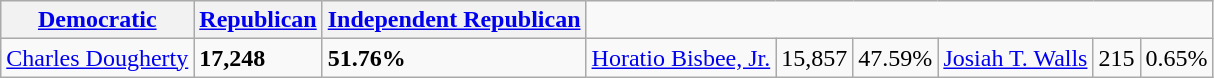<table class="wikitable">
<tr>
<th><a href='#'>Democratic</a></th>
<th><a href='#'>Republican</a></th>
<th><a href='#'>Independent Republican</a></th>
</tr>
<tr>
<td><a href='#'>Charles Dougherty</a></td>
<td><strong>17,248</strong></td>
<td><strong>51.76%</strong></td>
<td><a href='#'>Horatio Bisbee, Jr.</a></td>
<td>15,857</td>
<td>47.59%</td>
<td><a href='#'>Josiah T. Walls</a></td>
<td>215</td>
<td>0.65%</td>
</tr>
</table>
